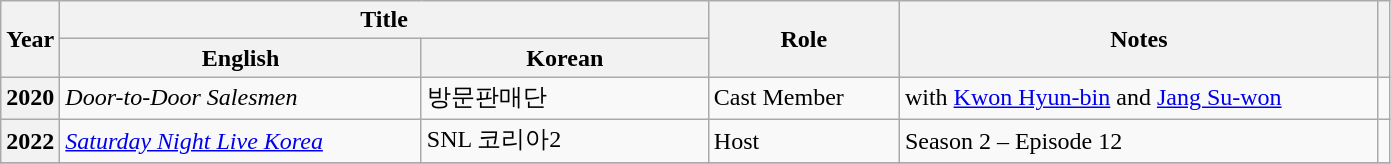<table class="wikitable sortable plainrowheaders">
<tr>
<th scope="col" rowspan="2">Year</th>
<th scope="col" colspan="2">Title</th>
<th scope="col" rowspan="2" style="width:7.5em;">Role</th>
<th scope="col" rowspan="2" style="width:19.5em;">Notes</th>
<th scope="col" rowspan="2" class="unsortable"></th>
</tr>
<tr>
<th scope="col" style="width:14.6em;">English</th>
<th scope="col" style="width:11.5em;">Korean</th>
</tr>
<tr>
<th scope="row">2020</th>
<td><em>Door-to-Door Salesmen</em></td>
<td>방문판매단</td>
<td>Cast Member</td>
<td>with <a href='#'>Kwon Hyun-bin</a> and <a href='#'>Jang Su-won</a></td>
<td style="text-align:center"></td>
</tr>
<tr>
<th scope="row">2022</th>
<td><em><a href='#'>Saturday Night Live Korea</a></em></td>
<td>SNL 코리아2</td>
<td>Host</td>
<td>Season 2 – Episode 12</td>
<td style="text-align:center"></td>
</tr>
<tr>
</tr>
</table>
